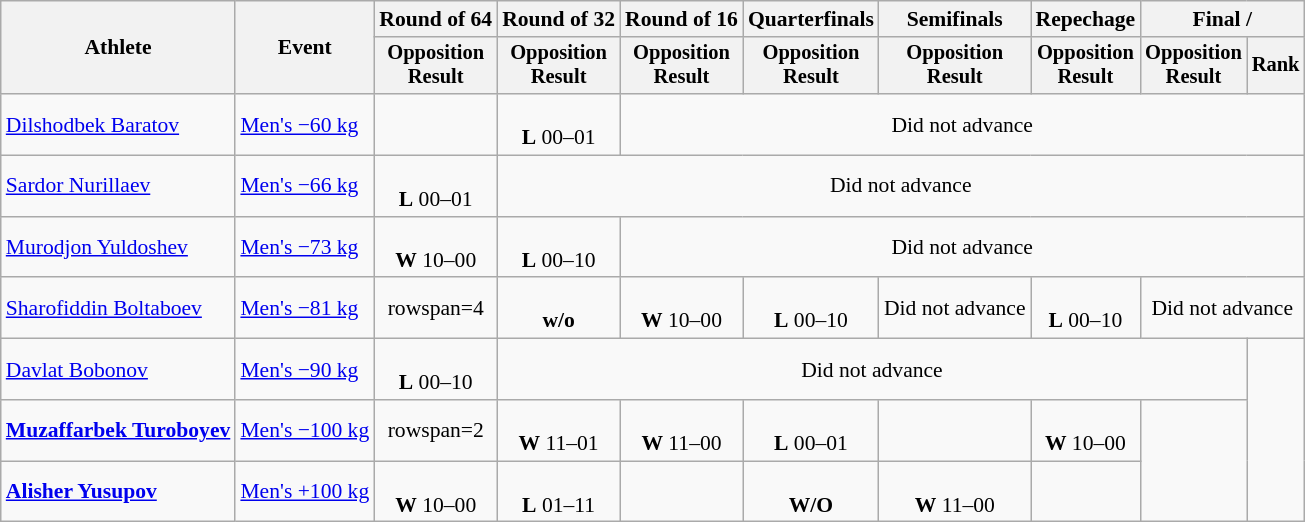<table class=wikitable style=font-size:90%;text-align:center>
<tr>
<th rowspan=2>Athlete</th>
<th rowspan=2>Event</th>
<th>Round of 64</th>
<th>Round of 32</th>
<th>Round of 16</th>
<th>Quarterfinals</th>
<th>Semifinals</th>
<th>Repechage</th>
<th colspan=2>Final / </th>
</tr>
<tr style=font-size:95%>
<th>Opposition<br>Result</th>
<th>Opposition<br>Result</th>
<th>Opposition<br>Result</th>
<th>Opposition<br>Result</th>
<th>Opposition<br>Result</th>
<th>Opposition<br>Result</th>
<th>Opposition<br>Result</th>
<th>Rank</th>
</tr>
<tr align=center>
<td align=left><a href='#'>Dilshodbek Baratov</a></td>
<td align=left><a href='#'>Men's −60 kg</a></td>
<td></td>
<td><br><strong>L</strong> 00–01</td>
<td colspan=6>Did not advance</td>
</tr>
<tr align=center>
<td align=left><a href='#'>Sardor Nurillaev</a></td>
<td align=left><a href='#'>Men's −66 kg</a></td>
<td><br><strong>L</strong> 00–01</td>
<td colspan=7>Did not advance</td>
</tr>
<tr align=center>
<td align=left><a href='#'>Murodjon Yuldoshev</a></td>
<td align=left><a href='#'>Men's −73 kg</a></td>
<td><br><strong>W</strong> 10–00</td>
<td><br><strong>L</strong> 00–10</td>
<td colspan=6>Did not advance</td>
</tr>
<tr align=center>
<td align=left><a href='#'>Sharofiddin Boltaboev</a></td>
<td align=left><a href='#'>Men's −81 kg</a></td>
<td>rowspan=4 </td>
<td><s></s><br><strong> w/o</strong></td>
<td><br><strong>W</strong> 10–00</td>
<td><br><strong>L</strong> 00–10</td>
<td>Did not advance</td>
<td><br><strong>L</strong> 00–10</td>
<td colspan=2>Did not advance</td>
</tr>
<tr align=center>
<td align=left><a href='#'>Davlat Bobonov</a></td>
<td align=left><a href='#'>Men's −90 kg</a></td>
<td><br><strong>L</strong> 00–10</td>
<td colspan=6>Did not advance</td>
</tr>
<tr align=center>
<td align=left><strong><a href='#'>Muzaffarbek Turoboyev</a></strong></td>
<td align=left><a href='#'>Men's −100 kg</a></td>
<td>rowspan=2 </td>
<td><br><strong>W</strong> 11–01</td>
<td><br><strong>W</strong> 11–00</td>
<td><br><strong>L</strong> 00–01</td>
<td></td>
<td><br><strong>W</strong> 10–00</td>
<td rowspan=2></td>
</tr>
<tr align=center>
<td align=left><strong><a href='#'>Alisher Yusupov</a></strong></td>
<td align=left><a href='#'>Men's +100 kg</a></td>
<td><br><strong>W</strong> 10–00</td>
<td><br><strong>L</strong> 01–11</td>
<td></td>
<td><br> <strong>W/O</strong> </td>
<td><br><strong>W</strong> 11–00</td>
</tr>
</table>
